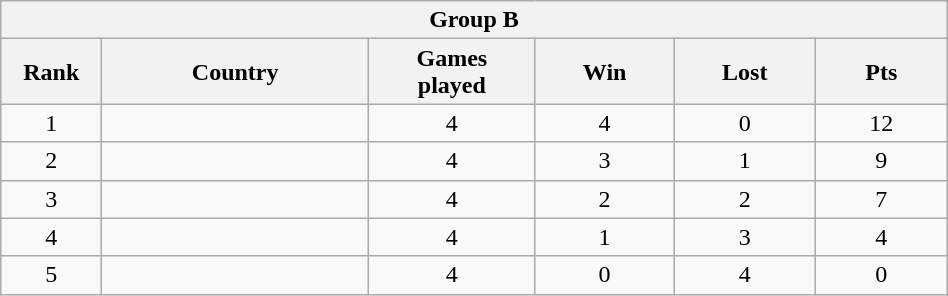<table class="wikitable" style= "text-align: center; Width:50%">
<tr>
<th colspan= 6>Group B</th>
</tr>
<tr>
<th width=2%>Rank</th>
<th width=10%>Country</th>
<th width=5%>Games <br> played</th>
<th width=5%>Win</th>
<th width=5%>Lost</th>
<th width=5%>Pts</th>
</tr>
<tr>
<td>1</td>
<td style= "text-align: left"></td>
<td>4</td>
<td>4</td>
<td>0</td>
<td>12</td>
</tr>
<tr>
<td>2</td>
<td style= "text-align: left"></td>
<td>4</td>
<td>3</td>
<td>1</td>
<td>9</td>
</tr>
<tr>
<td>3</td>
<td style= "text-align: left"></td>
<td>4</td>
<td>2</td>
<td>2</td>
<td>7</td>
</tr>
<tr>
<td>4</td>
<td style= "text-align: left"></td>
<td>4</td>
<td>1</td>
<td>3</td>
<td>4</td>
</tr>
<tr>
<td>5</td>
<td style= "text-align: left"></td>
<td>4</td>
<td>0</td>
<td>4</td>
<td>0</td>
</tr>
</table>
